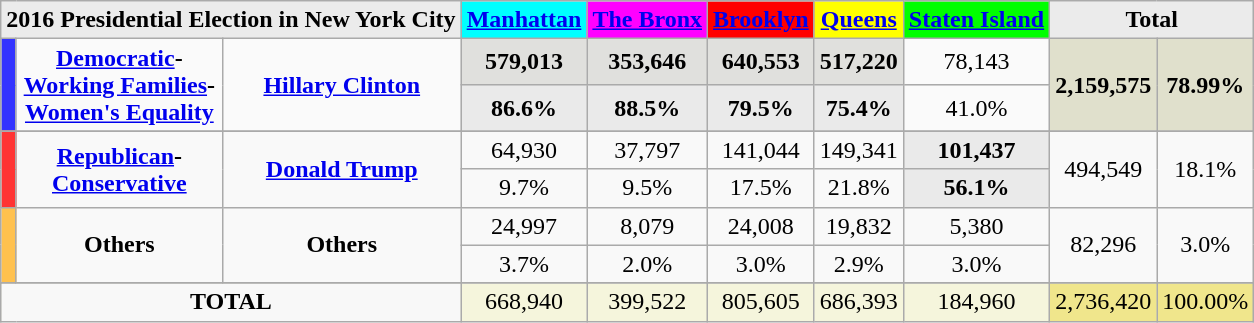<table class="wikitable"  style="text-align:center;">
<tr style="text-align:center;">
<td colspan="3"  style="background:#ebebeb;"><strong>2016 Presidential Election in New York City</strong></td>
<td style="background:aqua;"><strong><a href='#'>Manhattan</a></strong></td>
<td style="background:magenta;"><strong><a href='#'>The Bronx</a></strong></td>
<td style="background:red;"><strong><a href='#'>Brooklyn</a></strong></td>
<td style="background:yellow;"><strong><a href='#'>Queens</a></strong></td>
<td style="background:lime;"><strong><a href='#'>Staten Island</a></strong></td>
<td colspan="2"; style="background:#ebebeb;"><strong>Total</strong></td>
</tr>
<tr style="background:#e0e0dd;">
<th rowspan="2"; style="background-color:#3333FF; width: 3px"></th>
<td rowspan="2"; style="background:#fafafa; style="width: 130px"><strong><a href='#'>Democratic</a>-<br><a href='#'>Working Families</a>-<br><a href='#'>Women's Equality</a></strong></td>
<td rowspan="2" style="background:#fafafa; style="text-align:center;"><strong><a href='#'>Hillary Clinton</a></strong></td>
<td><strong>579,013</strong></td>
<td><strong>353,646</strong></td>
<td><strong>640,553</strong></td>
<td><strong>517,220</strong></td>
<td style="background:#fafafa;">78,143</td>
<td rowspan="2"; style="background:#e0e0cc;"><strong>2,159,575</strong></td>
<td rowspan="2"; style="background:#e0e0cc;"><strong>78.99%</strong></td>
</tr>
<tr style="background:#eaeaea;">
<td><strong>86.6%</strong></td>
<td><strong>88.5%</strong></td>
<td><strong>79.5%</strong></td>
<td><strong>75.4%</strong></td>
<td style="background:#fafafa;">41.0%</td>
</tr>
<tr style="background:#e0e0dd;">
</tr>
<tr>
<th rowspan="2"; style="background-color:#FF3333; width: 3px"></th>
<td rowspan="2"; style="width: 130px"><strong><a href='#'>Republican</a>-<br><a href='#'>Conservative</a></strong></td>
<td rowspan="2" text-align:center;"><strong><a href='#'>Donald Trump</a></strong></td>
<td>64,930</td>
<td>37,797</td>
<td>141,044</td>
<td>149,341</td>
<td style="background:#eaeaea;"><strong>101,437</strong></td>
<td rowspan="2";>494,549</td>
<td rowspan="2";>18.1%</td>
</tr>
<tr>
<td>9.7%</td>
<td>9.5%</td>
<td>17.5%</td>
<td>21.8%</td>
<td style="background:#eaeaea;"><strong>56.1%</strong></td>
</tr>
<tr>
<th rowspan="2"; style="background-color:#FFC14E; width: 3px"></th>
<td rowspan="2"; style="width: 130px"><strong>Others</strong></td>
<td rowspan="2" style="text-align:center;"><strong>Others</strong></td>
<td>24,997</td>
<td>8,079</td>
<td>24,008</td>
<td>19,832</td>
<td>5,380</td>
<td rowspan="2";>82,296</td>
<td rowspan="2";>3.0%</td>
</tr>
<tr>
<td>3.7%</td>
<td>2.0%</td>
<td>3.0%</td>
<td>2.9%</td>
<td>3.0%</td>
</tr>
<tr>
</tr>
<tr style="background:beige;">
<td colspan="3"; style="background:#f8f8f8;"><strong>TOTAL</strong></td>
<td>668,940</td>
<td>399,522</td>
<td>805,605</td>
<td>686,393</td>
<td>184,960</td>
<td bgcolor="khaki">2,736,420</td>
<td bgcolor="khaki">100.00%</td>
</tr>
</table>
